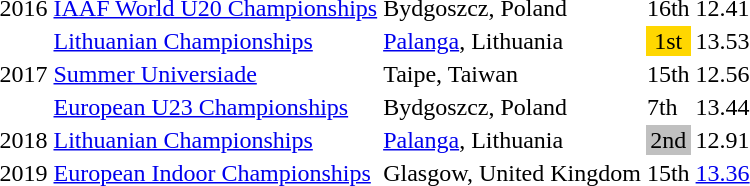<table>
<tr>
<td>2016</td>
<td><a href='#'>IAAF World U20 Championships</a></td>
<td>Bydgoszcz, Poland</td>
<td>16th</td>
<td>12.41</td>
</tr>
<tr>
<td rowspan=3>2017</td>
<td><a href='#'>Lithuanian Championships</a></td>
<td><a href='#'>Palanga</a>, Lithuania</td>
<td bgcolor="gold" align="center">1st</td>
<td>13.53</td>
</tr>
<tr>
<td><a href='#'>Summer Universiade</a></td>
<td>Taipe, Taiwan</td>
<td>15th</td>
<td>12.56</td>
</tr>
<tr>
<td><a href='#'>European U23 Championships</a></td>
<td>Bydgoszcz, Poland</td>
<td>7th</td>
<td>13.44</td>
</tr>
<tr>
<td>2018</td>
<td><a href='#'>Lithuanian Championships</a></td>
<td><a href='#'>Palanga</a>, Lithuania</td>
<td bgcolor="silver" align="center">2nd</td>
<td>12.91</td>
</tr>
<tr>
<td>2019</td>
<td><a href='#'>European Indoor Championships</a></td>
<td>Glasgow, United Kingdom</td>
<td>15th</td>
<td><a href='#'>13.36</a></td>
</tr>
</table>
